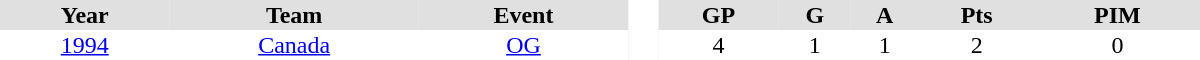<table border="0" cellpadding="1" cellspacing="0" style="text-align:center; width:50em">
<tr ALIGN="center" bgcolor="#e0e0e0">
<th>Year</th>
<th>Team</th>
<th>Event</th>
<th rowspan="99" bgcolor="#ffffff"> </th>
<th>GP</th>
<th>G</th>
<th>A</th>
<th>Pts</th>
<th>PIM</th>
</tr>
<tr>
<td><a href='#'>1994</a></td>
<td><a href='#'>Canada</a></td>
<td><a href='#'>OG</a></td>
<td>4</td>
<td>1</td>
<td>1</td>
<td>2</td>
<td>0</td>
</tr>
</table>
